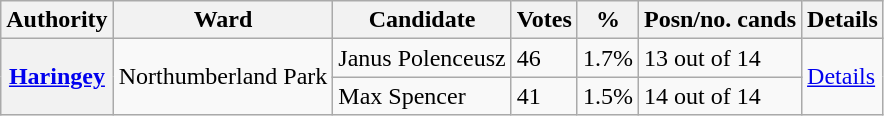<table class="wikitable">
<tr>
<th>Authority</th>
<th>Ward</th>
<th>Candidate</th>
<th>Votes</th>
<th>%</th>
<th>Posn/no. cands</th>
<th>Details</th>
</tr>
<tr>
<th rowspan=2><a href='#'>Haringey</a></th>
<td rowspan=2>Northumberland Park</td>
<td>Janus Polenceusz</td>
<td>46</td>
<td>1.7%</td>
<td>13 out of 14</td>
<td rowspan=2><a href='#'>Details</a></td>
</tr>
<tr>
<td>Max Spencer</td>
<td>41</td>
<td>1.5%</td>
<td>14 out of 14</td>
</tr>
</table>
